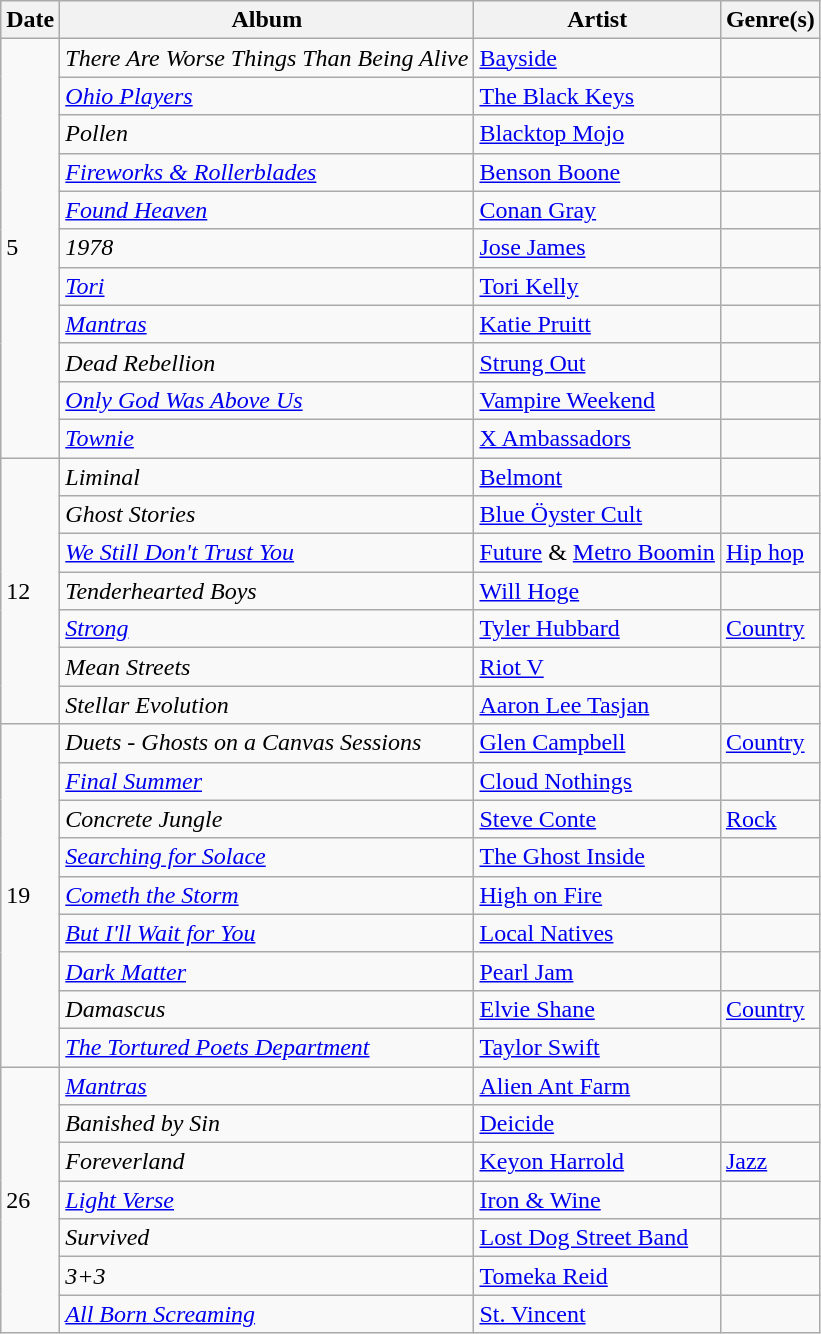<table class="wikitable">
<tr>
<th>Date</th>
<th>Album</th>
<th>Artist</th>
<th>Genre(s)</th>
</tr>
<tr>
<td rowspan="11">5</td>
<td><em>There Are Worse Things Than Being Alive</em></td>
<td><a href='#'>Bayside</a></td>
<td></td>
</tr>
<tr>
<td><em><a href='#'>Ohio Players</a></em></td>
<td><a href='#'>The Black Keys</a></td>
<td></td>
</tr>
<tr>
<td><em>Pollen</em></td>
<td><a href='#'>Blacktop Mojo</a></td>
<td></td>
</tr>
<tr>
<td><em><a href='#'>Fireworks & Rollerblades</a></em></td>
<td><a href='#'>Benson Boone</a></td>
<td></td>
</tr>
<tr>
<td><em><a href='#'>Found Heaven</a></em></td>
<td><a href='#'>Conan Gray</a></td>
<td></td>
</tr>
<tr>
<td><em>1978</em></td>
<td><a href='#'>Jose James</a></td>
<td></td>
</tr>
<tr>
<td><em><a href='#'>Tori</a></em></td>
<td><a href='#'>Tori Kelly</a></td>
<td></td>
</tr>
<tr>
<td><em><a href='#'>Mantras</a></em></td>
<td><a href='#'>Katie Pruitt</a></td>
<td></td>
</tr>
<tr>
<td><em>Dead Rebellion</em></td>
<td><a href='#'>Strung Out</a></td>
<td></td>
</tr>
<tr>
<td><em><a href='#'>Only God Was Above Us</a></em></td>
<td><a href='#'>Vampire Weekend</a></td>
<td></td>
</tr>
<tr>
<td><em><a href='#'>Townie</a></em></td>
<td><a href='#'>X Ambassadors</a></td>
<td></td>
</tr>
<tr>
<td rowspan="7">12</td>
<td><em>Liminal</em></td>
<td><a href='#'>Belmont</a></td>
<td></td>
</tr>
<tr>
<td><em>Ghost Stories</em></td>
<td><a href='#'>Blue Öyster Cult</a></td>
<td></td>
</tr>
<tr>
<td><em><a href='#'>We Still Don't Trust You</a></em></td>
<td><a href='#'>Future</a> & <a href='#'>Metro Boomin</a></td>
<td><a href='#'>Hip hop</a></td>
</tr>
<tr>
<td><em>Tenderhearted Boys</em></td>
<td><a href='#'>Will Hoge</a></td>
<td></td>
</tr>
<tr>
<td><em><a href='#'>Strong</a></em></td>
<td><a href='#'>Tyler Hubbard</a></td>
<td><a href='#'>Country</a></td>
</tr>
<tr>
<td><em>Mean Streets</em></td>
<td><a href='#'>Riot V</a></td>
<td></td>
</tr>
<tr>
<td><em>Stellar Evolution</em></td>
<td><a href='#'>Aaron Lee Tasjan</a></td>
<td></td>
</tr>
<tr>
<td rowspan="9">19</td>
<td><em>Duets - Ghosts on a Canvas Sessions</em></td>
<td><a href='#'>Glen Campbell</a></td>
<td><a href='#'>Country</a></td>
</tr>
<tr>
<td><em><a href='#'>Final Summer</a></em></td>
<td><a href='#'>Cloud Nothings</a></td>
<td></td>
</tr>
<tr>
<td><em>Concrete Jungle</em></td>
<td><a href='#'>Steve Conte</a></td>
<td><a href='#'>Rock</a></td>
</tr>
<tr>
<td><em><a href='#'>Searching for Solace</a></em></td>
<td><a href='#'>The Ghost Inside</a></td>
<td></td>
</tr>
<tr>
<td><em><a href='#'>Cometh the Storm</a></em></td>
<td><a href='#'>High on Fire</a></td>
<td></td>
</tr>
<tr>
<td><em><a href='#'>But I'll Wait for You</a></em></td>
<td><a href='#'>Local Natives</a></td>
<td></td>
</tr>
<tr>
<td><em><a href='#'>Dark Matter</a></em></td>
<td><a href='#'>Pearl Jam</a></td>
<td></td>
</tr>
<tr>
<td><em>Damascus</em></td>
<td><a href='#'>Elvie Shane</a></td>
<td><a href='#'>Country</a></td>
</tr>
<tr>
<td><em><a href='#'>The Tortured Poets Department</a></em></td>
<td><a href='#'>Taylor Swift</a></td>
<td></td>
</tr>
<tr>
<td rowspan="7">26</td>
<td><em><a href='#'>Mantras</a></em></td>
<td><a href='#'>Alien Ant Farm</a></td>
<td></td>
</tr>
<tr>
<td><em>Banished by Sin</em></td>
<td><a href='#'>Deicide</a></td>
<td></td>
</tr>
<tr>
<td><em>Foreverland</em></td>
<td><a href='#'>Keyon Harrold</a></td>
<td><a href='#'>Jazz</a></td>
</tr>
<tr>
<td><em><a href='#'>Light Verse</a></em></td>
<td><a href='#'>Iron & Wine</a></td>
<td></td>
</tr>
<tr>
<td><em>Survived</em></td>
<td><a href='#'>Lost Dog Street Band</a></td>
<td></td>
</tr>
<tr>
<td><em>3+3</em></td>
<td><a href='#'>Tomeka Reid</a></td>
<td></td>
</tr>
<tr>
<td><em><a href='#'>All Born Screaming</a></em></td>
<td><a href='#'>St. Vincent</a></td>
<td></td>
</tr>
</table>
